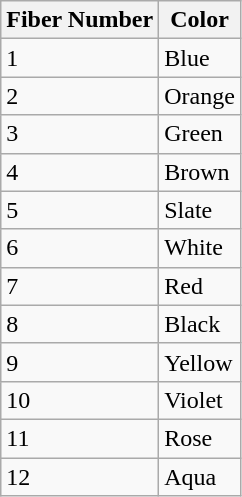<table class="wikitable">
<tr>
<th>Fiber Number</th>
<th>Color</th>
</tr>
<tr>
<td>1</td>
<td>Blue</td>
</tr>
<tr>
<td>2</td>
<td>Orange</td>
</tr>
<tr>
<td>3</td>
<td>Green</td>
</tr>
<tr>
<td>4</td>
<td>Brown</td>
</tr>
<tr>
<td>5</td>
<td>Slate</td>
</tr>
<tr>
<td>6</td>
<td>White</td>
</tr>
<tr>
<td>7</td>
<td>Red</td>
</tr>
<tr>
<td>8</td>
<td>Black</td>
</tr>
<tr>
<td>9</td>
<td>Yellow</td>
</tr>
<tr>
<td>10</td>
<td>Violet</td>
</tr>
<tr>
<td>11</td>
<td>Rose</td>
</tr>
<tr>
<td>12</td>
<td>Aqua</td>
</tr>
</table>
